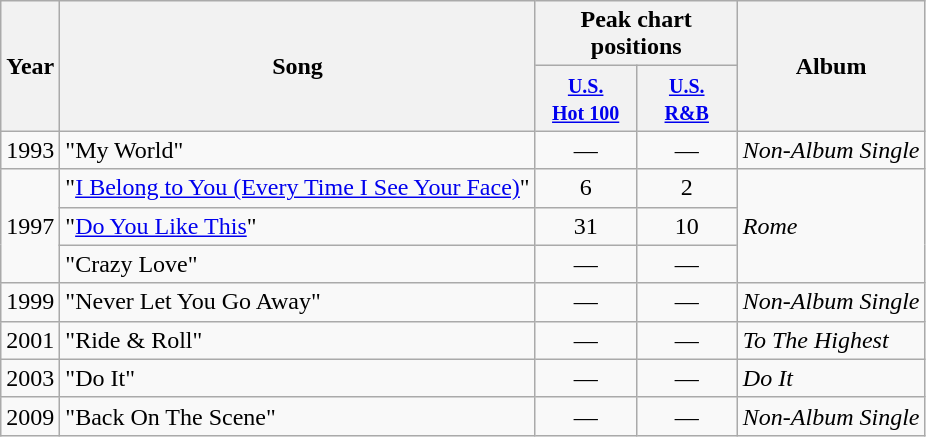<table class="wikitable">
<tr>
<th align=center rowspan=2>Year</th>
<th align=center rowspan=2>Song</th>
<th align=center colspan=2>Peak chart positions</th>
<th align=center rowspan=2>Album</th>
</tr>
<tr>
<th width=60><small><a href='#'>U.S.<br>Hot 100</a></small></th>
<th width=60><small><a href='#'>U.S.<br>R&B</a></small></th>
</tr>
<tr>
<td align=left valign=center>1993</td>
<td align=left valign=top>"My World"</td>
<td align=center valign=center>—</td>
<td align=center valign=center>—</td>
<td align=left valign=center><em>Non-Album Single</em></td>
</tr>
<tr>
<td align=left valign=center rowspan=3>1997</td>
<td align=left valign=top>"<a href='#'>I Belong to You (Every Time I See Your Face)</a>"</td>
<td align=center valign=center>6</td>
<td align=center valign=center>2</td>
<td align=left valign=center rowspan=3><em>Rome</em></td>
</tr>
<tr>
<td align=left valign=top>"<a href='#'>Do You Like This</a>"</td>
<td align=center valign=center>31</td>
<td align=center valign=center>10</td>
</tr>
<tr>
<td align=left valign=top>"Crazy Love"</td>
<td align=center valign=center>—</td>
<td align=center valign=center>—</td>
</tr>
<tr>
<td align=left valign=center>1999</td>
<td align=left valign=top>"Never Let You Go Away"</td>
<td align=center valign=center>—</td>
<td align=center valign=center>—</td>
<td align=left valign=center><em>Non-Album Single</em></td>
</tr>
<tr>
<td align=left valign=center>2001</td>
<td align=left valign=top>"Ride & Roll"</td>
<td align=center valign=center>—</td>
<td align=center valign=center>—</td>
<td align=left valign=center><em>To The Highest</em></td>
</tr>
<tr>
<td align=left valign=center>2003</td>
<td align=left valign=top>"Do It"</td>
<td align=center valign=center>—</td>
<td align=center valign=center>—</td>
<td align=left valign=center><em>Do It</em></td>
</tr>
<tr>
<td align=left valign=center>2009</td>
<td align=left valign=top>"Back On The Scene"</td>
<td align=center valign=center>—</td>
<td align=center valign=center>—</td>
<td align=left valign=center><em>Non-Album Single</em></td>
</tr>
</table>
